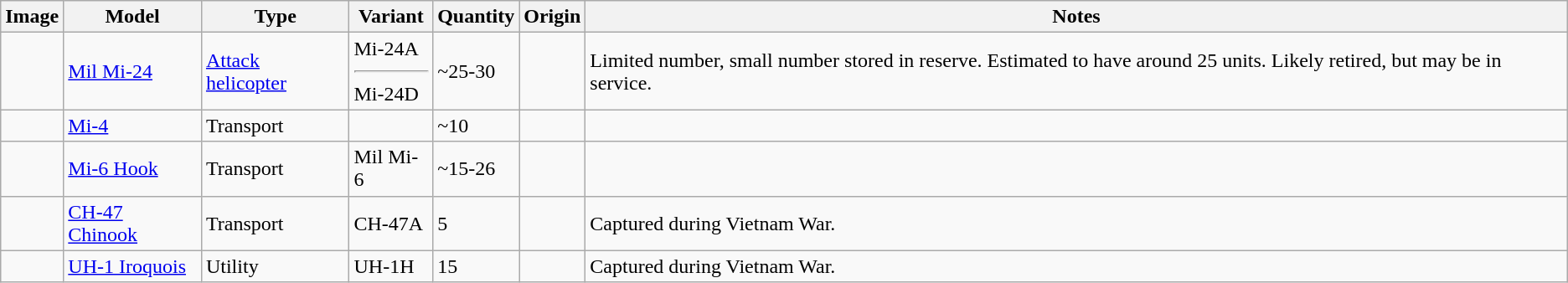<table class="wikitable">
<tr>
<th>Image</th>
<th>Model</th>
<th>Type</th>
<th>Variant</th>
<th>Quantity</th>
<th>Origin</th>
<th>Notes</th>
</tr>
<tr>
<td></td>
<td><a href='#'>Mil Mi-24</a></td>
<td><a href='#'>Attack helicopter</a></td>
<td>Mi-24A <hr> Mi-24D</td>
<td>~25-30</td>
<td></td>
<td>Limited number, small number stored in reserve. Estimated to have around 25 units. Likely retired, but may be in service.</td>
</tr>
<tr>
<td></td>
<td><a href='#'>Mi-4</a></td>
<td>Transport</td>
<td></td>
<td>~10</td>
<td></td>
<td></td>
</tr>
<tr>
<td></td>
<td><a href='#'>Mi-6 Hook</a></td>
<td>Transport</td>
<td>Mil Mi-6</td>
<td>~15-26</td>
<td></td>
<td></td>
</tr>
<tr>
<td></td>
<td><a href='#'>CH-47 Chinook</a></td>
<td>Transport</td>
<td>CH-47A</td>
<td>5</td>
<td></td>
<td>Captured during Vietnam War.</td>
</tr>
<tr>
<td></td>
<td><a href='#'>UH-1 Iroquois</a></td>
<td>Utility</td>
<td>UH-1H</td>
<td>15</td>
<td></td>
<td>Captured during Vietnam War.</td>
</tr>
</table>
